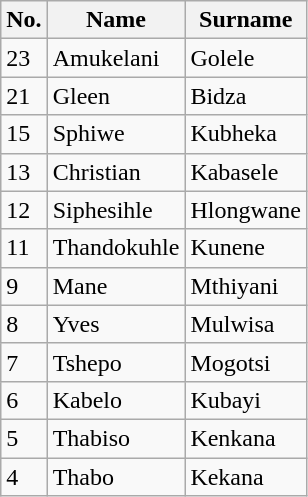<table class="wikitable">
<tr>
<th>No.</th>
<th>Name</th>
<th>Surname</th>
</tr>
<tr>
<td>23</td>
<td>Amukelani</td>
<td>Golele</td>
</tr>
<tr>
<td>21</td>
<td>Gleen</td>
<td>Bidza</td>
</tr>
<tr>
<td>15</td>
<td>Sphiwe</td>
<td>Kubheka</td>
</tr>
<tr>
<td>13</td>
<td>Christian</td>
<td>Kabasele</td>
</tr>
<tr>
<td>12</td>
<td>Siphesihle</td>
<td>Hlongwane</td>
</tr>
<tr>
<td>11</td>
<td>Thandokuhle</td>
<td>Kunene</td>
</tr>
<tr>
<td>9</td>
<td>Mane</td>
<td>Mthiyani</td>
</tr>
<tr>
<td>8</td>
<td>Yves</td>
<td>Mulwisa</td>
</tr>
<tr>
<td>7</td>
<td>Tshepo</td>
<td>Mogotsi</td>
</tr>
<tr>
<td>6</td>
<td>Kabelo</td>
<td>Kubayi</td>
</tr>
<tr>
<td>5</td>
<td>Thabiso</td>
<td>Kenkana</td>
</tr>
<tr>
<td>4</td>
<td>Thabo</td>
<td>Kekana</td>
</tr>
</table>
